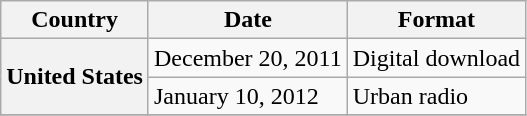<table class="wikitable plainrowheaders">
<tr>
<th scope="col">Country</th>
<th scope="col">Date</th>
<th scope="col">Format</th>
</tr>
<tr>
<th scope="row" rowspan="2">United States</th>
<td>December 20, 2011</td>
<td>Digital download</td>
</tr>
<tr>
<td>January 10, 2012</td>
<td>Urban radio</td>
</tr>
<tr>
</tr>
</table>
